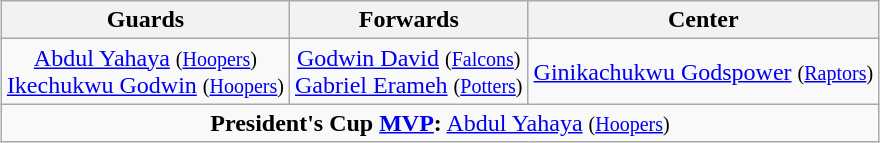<table class=wikitable style="text-align:center; margin:auto">
<tr>
<th>Guards</th>
<th>Forwards</th>
<th>Center</th>
</tr>
<tr>
<td><a href='#'>Abdul Yahaya</a> <small>(<a href='#'>Hoopers</a>)</small><br><a href='#'>Ikechukwu Godwin</a> <small>(<a href='#'>Hoopers</a>)</small></td>
<td><a href='#'>Godwin David</a> <small>(<a href='#'>Falcons</a>)</small><br><a href='#'>Gabriel Erameh</a> <small>(<a href='#'>Potters</a>)</small></td>
<td><a href='#'>Ginikachukwu Godspower</a> <small>(<a href='#'>Raptors</a>)</small></td>
</tr>
<tr>
<td colspan=3 align=center><strong>President's Cup <a href='#'>MVP</a>:</strong> <a href='#'>Abdul Yahaya</a> <small>(<a href='#'>Hoopers</a>)</small></td>
</tr>
</table>
